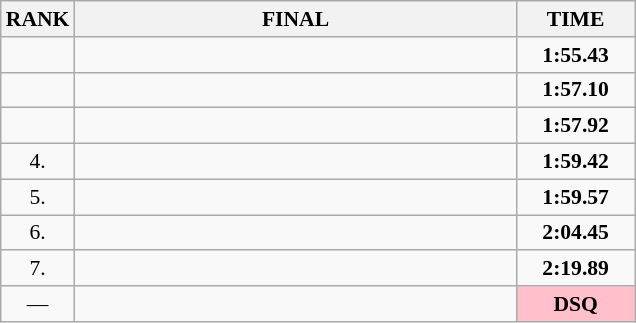<table class="wikitable" style="border-collapse: collapse; font-size: 90%;">
<tr>
<th>RANK</th>
<th style="width: 20em">FINAL</th>
<th style="width: 5em">TIME</th>
</tr>
<tr>
<td align="center"></td>
<td></td>
<td align="center"><strong>1:55.43</strong></td>
</tr>
<tr>
<td align="center"></td>
<td></td>
<td align="center"><strong>1:57.10</strong></td>
</tr>
<tr>
<td align="center"></td>
<td></td>
<td align="center"><strong>1:57.92</strong></td>
</tr>
<tr>
<td align="center">4.</td>
<td></td>
<td align="center"><strong>1:59.42</strong></td>
</tr>
<tr>
<td align="center">5.</td>
<td></td>
<td align="center"><strong>1:59.57</strong></td>
</tr>
<tr>
<td align="center">6.</td>
<td></td>
<td align="center"><strong>2:04.45</strong></td>
</tr>
<tr>
<td align="center">7.</td>
<td></td>
<td align="center"><strong>2:19.89</strong></td>
</tr>
<tr>
<td align="center">—</td>
<td></td>
<td align="center" bgcolor="pink"><strong>DSQ</strong></td>
</tr>
</table>
